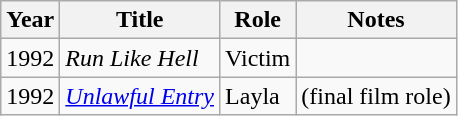<table class="wikitable">
<tr>
<th>Year</th>
<th>Title</th>
<th>Role</th>
<th>Notes</th>
</tr>
<tr>
<td>1992</td>
<td><em>Run Like Hell</em></td>
<td>Victim</td>
<td></td>
</tr>
<tr>
<td>1992</td>
<td><em><a href='#'>Unlawful Entry</a></em></td>
<td>Layla</td>
<td>(final film role)</td>
</tr>
</table>
